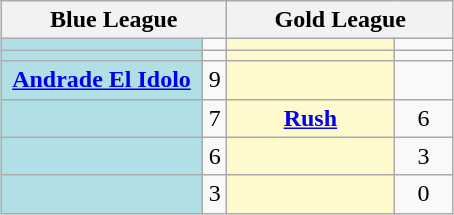<table class="wikitable" style="margin: 1em auto; text-align: center">
<tr>
<th colspan="2" style="width:50%" style="background: skyblue">Blue League</th>
<th colspan="2" style="width:50%" style="background: palegoldenrod">Gold League</th>
</tr>
<tr>
<th style="background: powderblue"></th>
<td></td>
<th style="background: lemonchiffon"></th>
<td></td>
</tr>
<tr>
<th style="background: powderblue"></th>
<td></td>
<th style="background: lemonchiffon"></th>
<td></td>
</tr>
<tr>
<th style="background: powderblue"><a href='#'>Andrade El Idolo</a></th>
<td>9</td>
<th style="background: lemonchiffon"></th>
<td></td>
</tr>
<tr>
<th style="background: powderblue"></th>
<td>7</td>
<th style="background: lemonchiffon"><a href='#'>Rush</a></th>
<td>6</td>
</tr>
<tr>
<th style="background: powderblue"></th>
<td>6</td>
<th style="background: lemonchiffon"></th>
<td>3</td>
</tr>
<tr>
<th style="background: powderblue"></th>
<td>3</td>
<th style="background: lemonchiffon"></th>
<td>0</td>
</tr>
</table>
